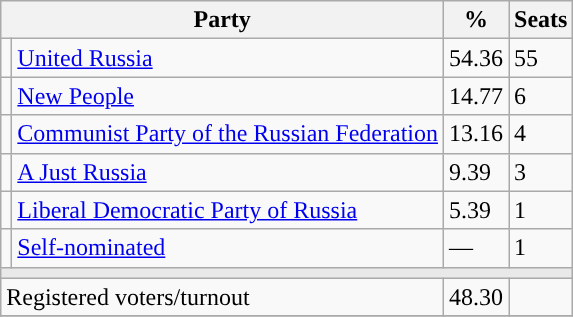<table class="wikitable">
<tr>
<th colspan=2>Party</th>
<th>%</th>
<th>Seats</th>
</tr>
<tr>
<td style="background:"></td>
<td><a href='#'>United Russia</a></td>
<td>54.36</td>
<td>55</td>
</tr>
<tr>
<td style="background:"></td>
<td><a href='#'>New People</a></td>
<td>14.77</td>
<td>6</td>
</tr>
<tr>
<td style="background:"></td>
<td><a href='#'>Communist Party of the Russian Federation</a></td>
<td>13.16</td>
<td>4</td>
</tr>
<tr>
<td style="background:"></td>
<td><a href='#'>A Just Russia</a></td>
<td>9.39</td>
<td>3</td>
</tr>
<tr>
<td style="background:"></td>
<td><a href='#'>Liberal Democratic Party of Russia</a></td>
<td>5.39</td>
<td>1</td>
</tr>
<tr>
<td style="background:"></td>
<td><a href='#'>Self-nominated</a></td>
<td>—</td>
<td>1</td>
</tr>
<tr>
<td colspan=4 style="background:#E9E9E9;"></td>
</tr>
<tr>
<td align=left colspan=2>Registered voters/turnout</td>
<td>48.30</td>
<td></td>
</tr>
<tr>
</tr>
</table>
